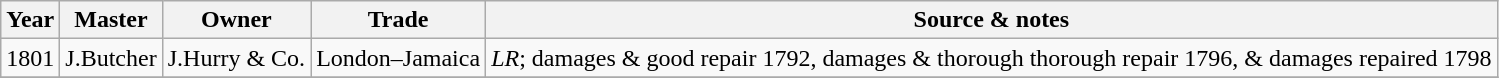<table class=" wikitable">
<tr>
<th>Year</th>
<th>Master</th>
<th>Owner</th>
<th>Trade</th>
<th>Source & notes</th>
</tr>
<tr>
<td>1801</td>
<td>J.Butcher</td>
<td>J.Hurry & Co.</td>
<td>London–Jamaica</td>
<td><em>LR</em>; damages & good repair 1792, damages & thorough thorough repair 1796, & damages repaired 1798</td>
</tr>
<tr>
</tr>
</table>
